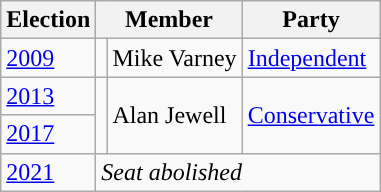<table class="wikitable">
<tr>
<th>Election</th>
<th colspan="2">Member</th>
<th>Party</th>
</tr>
<tr>
<td><a href='#'>2009</a></td>
<td rowspan="1" style="background-color: "></td>
<td rowspan="1">Mike Varney</td>
<td rowspan="1"><a href='#'>Independent</a></td>
</tr>
<tr>
<td><a href='#'>2013</a></td>
<td rowspan="2" style="background-color: "></td>
<td rowspan="2">Alan Jewell</td>
<td rowspan="2"><a href='#'>Conservative</a></td>
</tr>
<tr>
<td><a href='#'>2017</a></td>
</tr>
<tr>
<td><a href='#'>2021</a></td>
<td colspan="3"><em>Seat abolished</em></td>
</tr>
</table>
